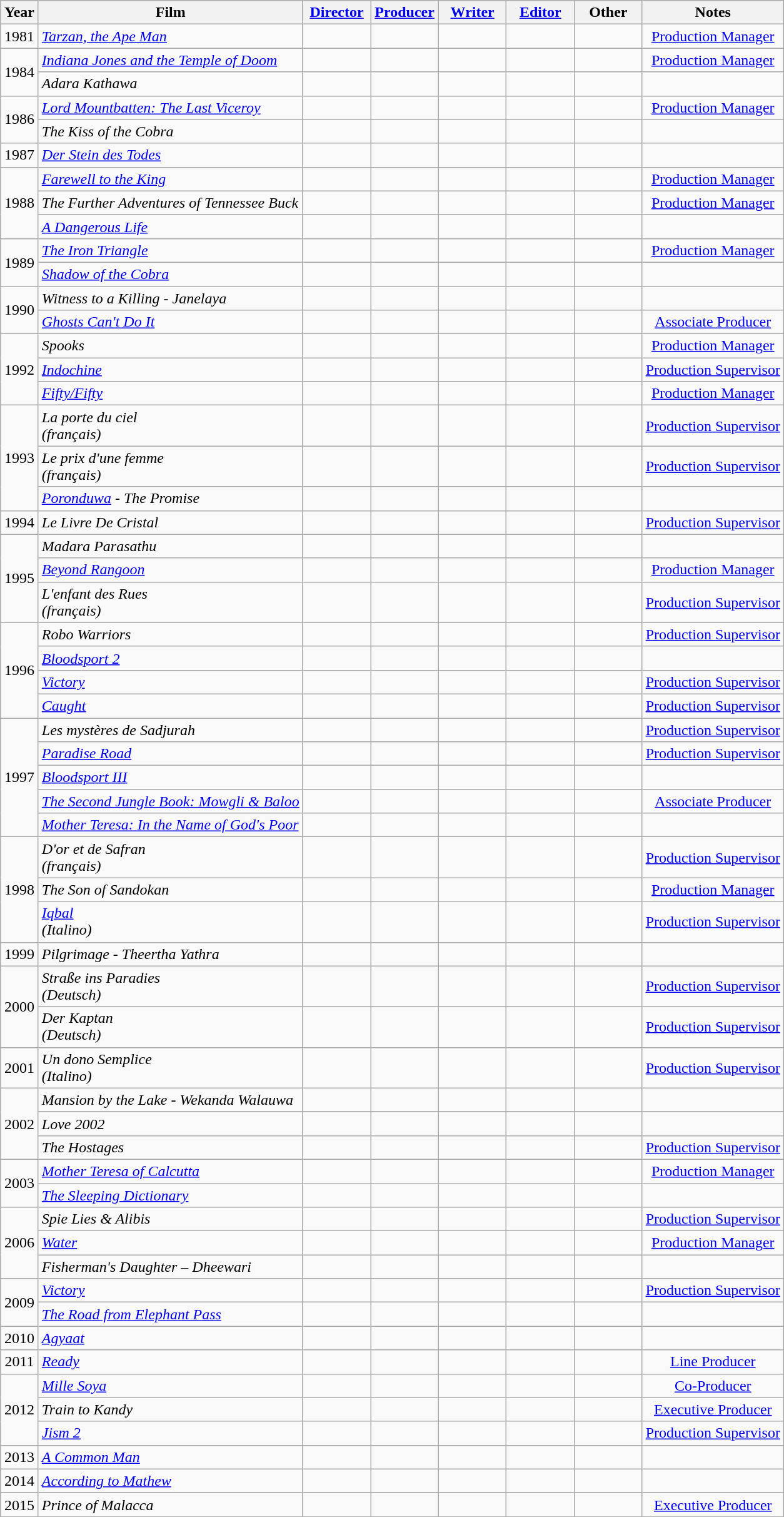<table class="wikitable sortable" style="text-align:center">
<tr>
<th style="width:33px;">Year</th>
<th>Film</th>
<th style="width:65px;"><a href='#'>Director</a></th>
<th width=65><a href='#'>Producer</a></th>
<th width=65><a href='#'>Writer</a></th>
<th width=65><a href='#'>Editor</a></th>
<th width=65>Other</th>
<th>Notes</th>
</tr>
<tr>
<td>1981</td>
<td style="text-align:left"><em><a href='#'>Tarzan, the Ape Man</a></em></td>
<td></td>
<td></td>
<td></td>
<td></td>
<td></td>
<td><a href='#'>Production Manager</a></td>
</tr>
<tr>
<td rowspan="2">1984</td>
<td style="text-align:left"><em><a href='#'>Indiana Jones and the Temple of Doom</a></em></td>
<td></td>
<td></td>
<td></td>
<td></td>
<td></td>
<td><a href='#'>Production Manager</a></td>
</tr>
<tr>
<td style="text-align:left"><em>Adara Kathawa</em></td>
<td></td>
<td></td>
<td></td>
<td></td>
<td></td>
<td></td>
</tr>
<tr>
<td rowspan="2">1986</td>
<td style="text-align:left"><em><a href='#'>Lord Mountbatten: The Last Viceroy</a></em></td>
<td></td>
<td></td>
<td></td>
<td></td>
<td></td>
<td><a href='#'>Production Manager</a></td>
</tr>
<tr>
<td style="text-align:left"><em>The Kiss of the Cobra</em></td>
<td></td>
<td></td>
<td></td>
<td></td>
<td></td>
<td></td>
</tr>
<tr>
<td>1987</td>
<td style="text-align:left"><em><a href='#'>Der Stein des Todes</a></em></td>
<td></td>
<td></td>
<td></td>
<td></td>
<td></td>
<td></td>
</tr>
<tr>
<td rowspan="3">1988</td>
<td style="text-align:left"><em><a href='#'>Farewell to the King</a></em></td>
<td></td>
<td></td>
<td></td>
<td></td>
<td></td>
<td><a href='#'>Production Manager</a></td>
</tr>
<tr>
<td style="text-align:left"><em>The Further Adventures of Tennessee Buck</em></td>
<td></td>
<td></td>
<td></td>
<td></td>
<td></td>
<td><a href='#'>Production Manager</a></td>
</tr>
<tr>
<td style="text-align:left"><em><a href='#'>A Dangerous Life</a></em></td>
<td></td>
<td></td>
<td></td>
<td></td>
<td></td>
<td></td>
</tr>
<tr>
<td rowspan="2">1989</td>
<td style="text-align:left"><em><a href='#'>The Iron Triangle</a></em></td>
<td></td>
<td></td>
<td></td>
<td></td>
<td></td>
<td><a href='#'>Production Manager</a></td>
</tr>
<tr>
<td style="text-align:left"><em><a href='#'>Shadow of the Cobra</a></em></td>
<td></td>
<td></td>
<td></td>
<td></td>
<td></td>
<td></td>
</tr>
<tr>
<td rowspan="2">1990</td>
<td style="text-align:left"><em>Witness to a Killing - Janelaya</em></td>
<td></td>
<td></td>
<td></td>
<td></td>
<td></td>
<td></td>
</tr>
<tr>
<td style="text-align:left"><em><a href='#'>Ghosts Can't Do It</a></em></td>
<td></td>
<td></td>
<td></td>
<td></td>
<td></td>
<td><a href='#'>Associate Producer</a></td>
</tr>
<tr>
<td rowspan="3">1992</td>
<td style="text-align:left"><em>Spooks</em></td>
<td></td>
<td></td>
<td></td>
<td></td>
<td></td>
<td><a href='#'>Production Manager</a></td>
</tr>
<tr>
<td style="text-align:left"><em><a href='#'>Indochine</a></em></td>
<td></td>
<td></td>
<td></td>
<td></td>
<td></td>
<td><a href='#'>Production Supervisor</a></td>
</tr>
<tr>
<td style="text-align:left"><em><a href='#'>Fifty/Fifty</a></em></td>
<td></td>
<td></td>
<td></td>
<td></td>
<td></td>
<td><a href='#'>Production Manager</a></td>
</tr>
<tr>
<td rowspan="3">1993</td>
<td style="text-align:left"><em>La porte du ciel</em><br><em>(français)</em></td>
<td></td>
<td></td>
<td></td>
<td></td>
<td></td>
<td><a href='#'>Production Supervisor</a></td>
</tr>
<tr>
<td style="text-align:left"><em>Le prix d'une femme</em><br><em>(français)</em></td>
<td></td>
<td></td>
<td></td>
<td></td>
<td></td>
<td><a href='#'>Production Supervisor</a></td>
</tr>
<tr>
<td style="text-align:left"><em><a href='#'>Poronduwa</a> - The Promise</em></td>
<td></td>
<td></td>
<td></td>
<td></td>
<td></td>
<td></td>
</tr>
<tr>
<td>1994</td>
<td style="text-align:left"><em>Le Livre De Cristal</em></td>
<td></td>
<td></td>
<td></td>
<td></td>
<td></td>
<td><a href='#'>Production Supervisor</a></td>
</tr>
<tr>
<td rowspan="3">1995</td>
<td style="text-align:left"><em>Madara Parasathu</em></td>
<td></td>
<td></td>
<td></td>
<td></td>
<td></td>
<td></td>
</tr>
<tr>
<td style="text-align:left"><em><a href='#'>Beyond Rangoon</a></em></td>
<td></td>
<td></td>
<td></td>
<td></td>
<td></td>
<td><a href='#'>Production Manager</a></td>
</tr>
<tr>
<td style="text-align:left"><em>L'enfant des Rues</em><br><em>(français)</em></td>
<td></td>
<td></td>
<td></td>
<td></td>
<td></td>
<td><a href='#'>Production Supervisor</a></td>
</tr>
<tr>
<td rowspan="4">1996</td>
<td style="text-align:left"><em>Robo Warriors</em></td>
<td></td>
<td></td>
<td></td>
<td></td>
<td></td>
<td><a href='#'>Production Supervisor</a></td>
</tr>
<tr>
<td style="text-align:left"><em><a href='#'>Bloodsport 2</a></em></td>
<td></td>
<td></td>
<td></td>
<td></td>
<td></td>
<td></td>
</tr>
<tr>
<td style="text-align:left"><em><a href='#'>Victory</a></em></td>
<td></td>
<td></td>
<td></td>
<td></td>
<td></td>
<td><a href='#'>Production Supervisor</a></td>
</tr>
<tr>
<td style="text-align:left"><em><a href='#'>Caught</a></em></td>
<td></td>
<td></td>
<td></td>
<td></td>
<td></td>
<td><a href='#'>Production Supervisor</a></td>
</tr>
<tr>
<td rowspan="5">1997</td>
<td style="text-align:left"><em>Les mystères de Sadjurah</em></td>
<td></td>
<td></td>
<td></td>
<td></td>
<td></td>
<td><a href='#'>Production Supervisor</a></td>
</tr>
<tr>
<td style="text-align:left"><em><a href='#'>Paradise Road</a></em></td>
<td></td>
<td></td>
<td></td>
<td></td>
<td></td>
<td><a href='#'>Production Supervisor</a></td>
</tr>
<tr>
<td style="text-align:left"><em><a href='#'>Bloodsport III</a></em></td>
<td></td>
<td></td>
<td></td>
<td></td>
<td></td>
<td></td>
</tr>
<tr>
<td style="text-align:left"><em><a href='#'>The Second Jungle Book: Mowgli & Baloo</a></em></td>
<td></td>
<td></td>
<td></td>
<td></td>
<td></td>
<td><a href='#'>Associate Producer</a></td>
</tr>
<tr>
<td style="text-align:left"><em><a href='#'>Mother Teresa: In the Name of God's Poor</a></em></td>
<td></td>
<td></td>
<td></td>
<td></td>
<td></td>
<td></td>
</tr>
<tr>
<td rowspan="3">1998</td>
<td style="text-align:left"><em>D'or et de Safran</em><br><em>(français)</em></td>
<td></td>
<td></td>
<td></td>
<td></td>
<td></td>
<td><a href='#'>Production Supervisor</a></td>
</tr>
<tr>
<td style="text-align:left"><em>The Son of Sandokan</em></td>
<td></td>
<td></td>
<td></td>
<td></td>
<td></td>
<td><a href='#'>Production Manager</a></td>
</tr>
<tr>
<td style="text-align:left"><em><a href='#'>Iqbal</a><br>(Italino)</em></td>
<td></td>
<td></td>
<td></td>
<td></td>
<td></td>
<td><a href='#'>Production Supervisor</a></td>
</tr>
<tr>
<td>1999</td>
<td style="text-align:left"><em>Pilgrimage - Theertha Yathra</em></td>
<td></td>
<td></td>
<td></td>
<td></td>
<td></td>
<td></td>
</tr>
<tr>
<td rowspan="2">2000</td>
<td style="text-align:left"><em>Straße ins Paradies</em><br><em>(Deutsch)</em></td>
<td></td>
<td></td>
<td></td>
<td></td>
<td></td>
<td><a href='#'>Production Supervisor</a></td>
</tr>
<tr>
<td style="text-align:left"><em>Der Kaptan</em><br><em>(Deutsch)</em></td>
<td></td>
<td></td>
<td></td>
<td></td>
<td></td>
<td><a href='#'>Production Supervisor</a></td>
</tr>
<tr>
<td>2001</td>
<td style="text-align:left"><em>Un dono Semplice</em><br><em>(Italino)</em></td>
<td></td>
<td></td>
<td></td>
<td></td>
<td></td>
<td><a href='#'>Production Supervisor</a></td>
</tr>
<tr>
<td rowspan="3">2002</td>
<td style="text-align:left"><em>Mansion by the Lake - Wekanda Walauwa</em></td>
<td></td>
<td></td>
<td></td>
<td></td>
<td></td>
<td></td>
</tr>
<tr>
<td style="text-align:left"><em>Love 2002</em></td>
<td></td>
<td></td>
<td></td>
<td></td>
<td></td>
<td></td>
</tr>
<tr>
<td style="text-align:left"><em>The Hostages</em></td>
<td></td>
<td></td>
<td></td>
<td></td>
<td></td>
<td><a href='#'>Production Supervisor</a></td>
</tr>
<tr>
<td rowspan="2">2003</td>
<td style="text-align:left"><em><a href='#'>Mother Teresa of Calcutta</a></em></td>
<td></td>
<td></td>
<td></td>
<td></td>
<td></td>
<td><a href='#'>Production Manager</a></td>
</tr>
<tr>
<td style="text-align:left"><em><a href='#'>The Sleeping Dictionary</a></em></td>
<td></td>
<td></td>
<td></td>
<td></td>
<td></td>
<td></td>
</tr>
<tr>
<td rowspan="3">2006</td>
<td style="text-align:left"><em>Spie Lies & Alibis</em></td>
<td></td>
<td></td>
<td></td>
<td></td>
<td></td>
<td><a href='#'>Production Supervisor</a></td>
</tr>
<tr>
<td style="text-align:left"><em><a href='#'>Water</a></em></td>
<td></td>
<td></td>
<td></td>
<td></td>
<td></td>
<td><a href='#'>Production Manager</a></td>
</tr>
<tr>
<td style="text-align:left"><em>Fisherman's Daughter – Dheewari</em></td>
<td></td>
<td></td>
<td></td>
<td></td>
<td></td>
<td></td>
</tr>
<tr>
<td rowspan="2">2009</td>
<td style="text-align:left"><em><a href='#'>Victory</a></em></td>
<td></td>
<td></td>
<td></td>
<td></td>
<td></td>
<td><a href='#'>Production Supervisor</a></td>
</tr>
<tr>
<td style="text-align:left"><em><a href='#'>The Road from Elephant Pass</a></em></td>
<td></td>
<td></td>
<td></td>
<td></td>
<td></td>
<td></td>
</tr>
<tr>
<td>2010</td>
<td style="text-align:left"><em><a href='#'>Agyaat</a></em></td>
<td></td>
<td></td>
<td></td>
<td></td>
<td></td>
<td></td>
</tr>
<tr>
<td>2011</td>
<td style="text-align:left"><em><a href='#'>Ready</a></em></td>
<td></td>
<td></td>
<td></td>
<td></td>
<td></td>
<td><a href='#'>Line Producer</a></td>
</tr>
<tr>
<td rowspan="3">2012</td>
<td style="text-align:left"><em><a href='#'>Mille Soya</a></em></td>
<td></td>
<td></td>
<td></td>
<td></td>
<td></td>
<td><a href='#'>Co-Producer</a></td>
</tr>
<tr>
<td style="text-align:left"><em>Train to Kandy</em></td>
<td></td>
<td></td>
<td></td>
<td></td>
<td></td>
<td><a href='#'>Executive Producer</a></td>
</tr>
<tr>
<td style="text-align:left"><em><a href='#'>Jism 2</a></em></td>
<td></td>
<td></td>
<td></td>
<td></td>
<td></td>
<td><a href='#'>Production Supervisor</a></td>
</tr>
<tr>
<td rowspan="1">2013</td>
<td style="text-align:left"><em><a href='#'>A Common Man</a></em></td>
<td></td>
<td></td>
<td></td>
<td></td>
<td></td>
<td></td>
</tr>
<tr>
<td>2014</td>
<td style="text-align:left"><em><a href='#'>According to Mathew</a></em></td>
<td></td>
<td></td>
<td></td>
<td></td>
<td></td>
<td></td>
</tr>
<tr>
<td>2015</td>
<td style="text-align:left"><em>Prince of Malacca</em></td>
<td></td>
<td></td>
<td></td>
<td></td>
<td></td>
<td><a href='#'>Executive Producer</a></td>
</tr>
</table>
